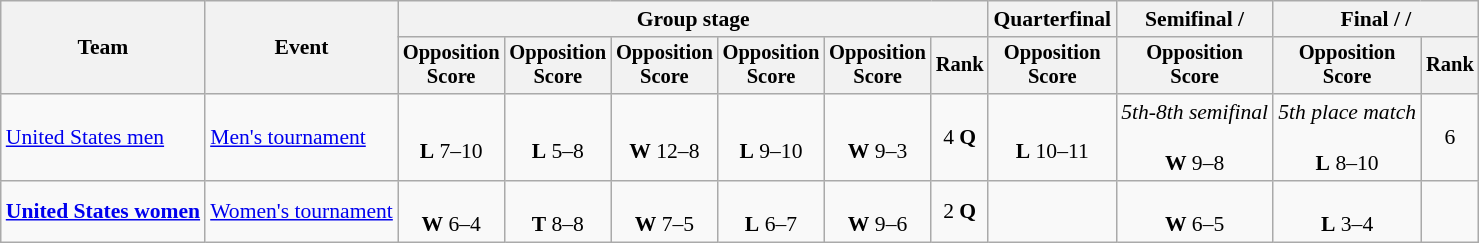<table class=wikitable style=font-size:90%;text-align:center>
<tr>
<th rowspan=2>Team</th>
<th rowspan=2>Event</th>
<th colspan=6>Group stage</th>
<th>Quarterfinal</th>
<th>Semifinal / </th>
<th colspan=2>Final /  / </th>
</tr>
<tr style=font-size:95%>
<th>Opposition<br>Score</th>
<th>Opposition<br>Score</th>
<th>Opposition<br>Score</th>
<th>Opposition<br>Score</th>
<th>Opposition<br>Score</th>
<th>Rank</th>
<th>Opposition<br>Score</th>
<th>Opposition<br>Score</th>
<th>Opposition<br>Score</th>
<th>Rank</th>
</tr>
<tr>
<td align=left><a href='#'>United States men</a></td>
<td align=left><a href='#'>Men's tournament</a></td>
<td><br><strong>L</strong> 7–10</td>
<td><br><strong>L</strong> 5–8</td>
<td><br><strong>W</strong> 12–8</td>
<td><br><strong>L</strong> 9–10</td>
<td><br><strong>W</strong> 9–3</td>
<td>4 <strong>Q</strong></td>
<td><br><strong>L</strong> 10–11</td>
<td><em>5th-8th semifinal</em><br><br><strong>W</strong> 9–8</td>
<td><em>5th place match</em><br><br><strong>L</strong> 8–10</td>
<td>6</td>
</tr>
<tr>
<td align=left><strong><a href='#'>United States women</a></strong></td>
<td align=left><a href='#'>Women's tournament</a></td>
<td><br><strong>W</strong> 6–4</td>
<td><br><strong>T</strong> 8–8</td>
<td><br><strong>W</strong> 7–5</td>
<td><br><strong>L</strong> 6–7</td>
<td><br><strong>W</strong> 9–6</td>
<td>2 <strong>Q</strong></td>
<td></td>
<td><br><strong>W</strong> 6–5</td>
<td><br><strong>L</strong> 3–4</td>
<td></td>
</tr>
</table>
